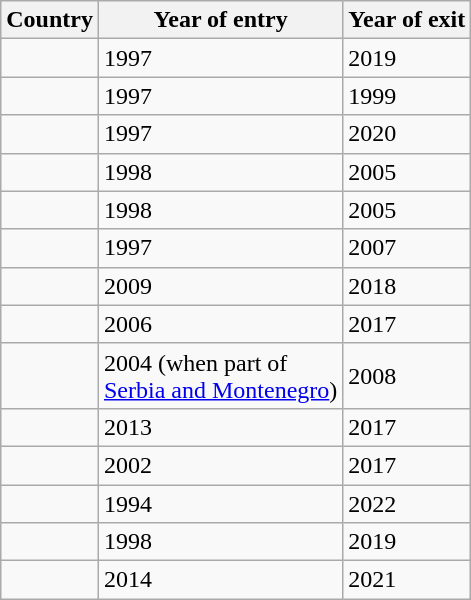<table class="wikitable sortable">
<tr>
<th>Country</th>
<th>Year of entry</th>
<th>Year of exit</th>
</tr>
<tr>
<td></td>
<td>1997</td>
<td>2019</td>
</tr>
<tr>
<td></td>
<td>1997</td>
<td>1999</td>
</tr>
<tr>
<td></td>
<td>1997</td>
<td>2020</td>
</tr>
<tr>
<td></td>
<td>1998</td>
<td>2005</td>
</tr>
<tr>
<td></td>
<td>1998</td>
<td>2005</td>
</tr>
<tr>
<td></td>
<td>1997</td>
<td>2007</td>
</tr>
<tr>
<td></td>
<td>2009</td>
<td>2018</td>
</tr>
<tr>
<td></td>
<td>2006</td>
<td>2017</td>
</tr>
<tr>
<td></td>
<td>2004 (when part of<br><a href='#'>Serbia and Montenegro</a>)</td>
<td>2008</td>
</tr>
<tr>
<td></td>
<td>2013</td>
<td>2017</td>
</tr>
<tr>
<td></td>
<td>2002</td>
<td>2017</td>
</tr>
<tr>
<td></td>
<td>1994</td>
<td>2022</td>
</tr>
<tr>
<td></td>
<td>1998</td>
<td>2019</td>
</tr>
<tr>
<td></td>
<td>2014</td>
<td>2021</td>
</tr>
</table>
